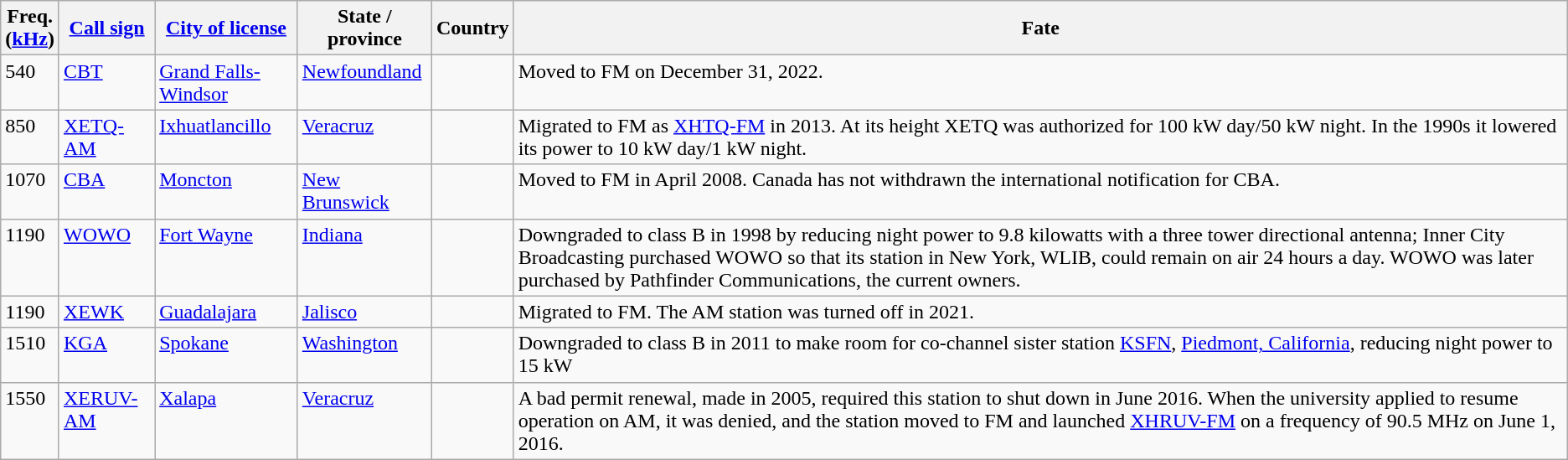<table class="wikitable">
<tr>
<th>Freq.<br>(<a href='#'>kHz</a>)</th>
<th><a href='#'>Call sign</a></th>
<th><a href='#'>City of license</a></th>
<th>State / province</th>
<th>Country</th>
<th>Fate</th>
</tr>
<tr style="vertical-align: top; text-align: left;">
<td>540</td>
<td><a href='#'>CBT</a></td>
<td><a href='#'>Grand Falls-Windsor</a></td>
<td><a href='#'>Newfoundland</a></td>
<td></td>
<td>Moved to FM on December 31, 2022.</td>
</tr>
<tr style="vertical-align: top; text-align: left;">
<td>850</td>
<td><a href='#'>XETQ-AM</a></td>
<td><a href='#'>Ixhuatlancillo</a></td>
<td><a href='#'>Veracruz</a></td>
<td></td>
<td>Migrated to FM as <a href='#'>XHTQ-FM</a> in 2013. At its height XETQ was authorized for 100 kW day/50 kW night. In the 1990s it lowered its power to 10 kW day/1 kW night.</td>
</tr>
<tr style="vertical-align: top; text-align: left;">
<td>1070</td>
<td><a href='#'>CBA</a></td>
<td><a href='#'>Moncton</a></td>
<td><a href='#'>New Brunswick</a></td>
<td></td>
<td>Moved to FM in April 2008. Canada has not withdrawn the international notification for CBA.</td>
</tr>
<tr style="vertical-align: top; text-align: left;">
<td>1190</td>
<td><a href='#'>WOWO</a></td>
<td><a href='#'>Fort Wayne</a></td>
<td><a href='#'>Indiana</a></td>
<td></td>
<td>Downgraded to class B in 1998 by reducing night power to 9.8 kilowatts with a three tower directional antenna; Inner City Broadcasting purchased WOWO so that its station in New York, WLIB, could remain on air 24 hours a day. WOWO was later purchased by Pathfinder Communications, the current owners.</td>
</tr>
<tr style="vertical-align: top; text-align: left;">
<td>1190</td>
<td><a href='#'>XEWK</a></td>
<td><a href='#'>Guadalajara</a></td>
<td><a href='#'>Jalisco</a></td>
<td></td>
<td>Migrated to FM. The AM station was turned off in 2021.</td>
</tr>
<tr style="vertical-align: top; text-align: left;">
<td>1510</td>
<td><a href='#'>KGA</a></td>
<td><a href='#'>Spokane</a></td>
<td><a href='#'>Washington</a></td>
<td></td>
<td>Downgraded to class B in 2011 to make room for co-channel sister station <a href='#'>KSFN</a>, <a href='#'>Piedmont, California</a>, reducing night power to 15 kW</td>
</tr>
<tr style="vertical-align: top; text-align: left;">
<td>1550</td>
<td><a href='#'>XERUV-AM</a></td>
<td><a href='#'>Xalapa</a></td>
<td><a href='#'>Veracruz</a></td>
<td></td>
<td>A bad permit renewal, made in 2005, required this station to shut down in June 2016. When the university applied to resume operation on AM, it was denied, and the station moved to FM and launched <a href='#'>XHRUV-FM</a> on a frequency of 90.5 MHz on June 1, 2016.</td>
</tr>
</table>
